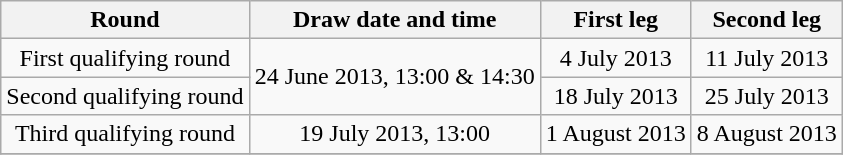<table class="wikitable" style="text-align:center">
<tr>
<th>Round</th>
<th>Draw date and time</th>
<th>First leg</th>
<th>Second leg</th>
</tr>
<tr>
<td>First qualifying round</td>
<td rowspan=2>24 June 2013, 13:00 & 14:30</td>
<td>4 July 2013</td>
<td>11 July 2013</td>
</tr>
<tr>
<td>Second qualifying round</td>
<td>18 July 2013</td>
<td>25 July 2013</td>
</tr>
<tr>
<td>Third qualifying round</td>
<td>19 July 2013, 13:00</td>
<td>1 August 2013</td>
<td>8 August 2013</td>
</tr>
<tr>
</tr>
</table>
